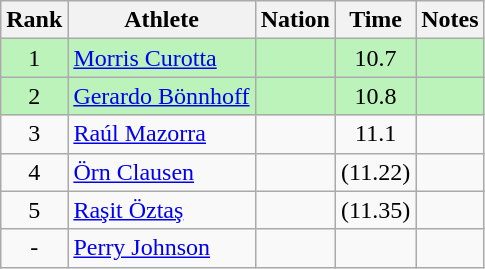<table class="wikitable sortable" style="text-align:center">
<tr>
<th>Rank</th>
<th>Athlete</th>
<th>Nation</th>
<th>Time</th>
<th>Notes</th>
</tr>
<tr bgcolor=#bbf3bb>
<td>1</td>
<td align=left><a href='#'>Morris Curotta</a></td>
<td align=left></td>
<td>10.7</td>
<td></td>
</tr>
<tr bgcolor=#bbf3bb>
<td>2</td>
<td align=left><a href='#'>Gerardo Bönnhoff</a></td>
<td align=left></td>
<td>10.8</td>
<td></td>
</tr>
<tr>
<td>3</td>
<td align=left><a href='#'>Raúl Mazorra</a></td>
<td align=left></td>
<td>11.1</td>
<td></td>
</tr>
<tr>
<td>4</td>
<td align=left><a href='#'>Örn Clausen</a></td>
<td align=left></td>
<td>(11.22)</td>
<td></td>
</tr>
<tr>
<td>5</td>
<td align=left><a href='#'>Raşit Öztaş</a></td>
<td align=left></td>
<td>(11.35)</td>
<td></td>
</tr>
<tr>
<td data-sort-value=6>-</td>
<td align=left><a href='#'>Perry Johnson</a></td>
<td align=left></td>
<td></td>
<td></td>
</tr>
</table>
